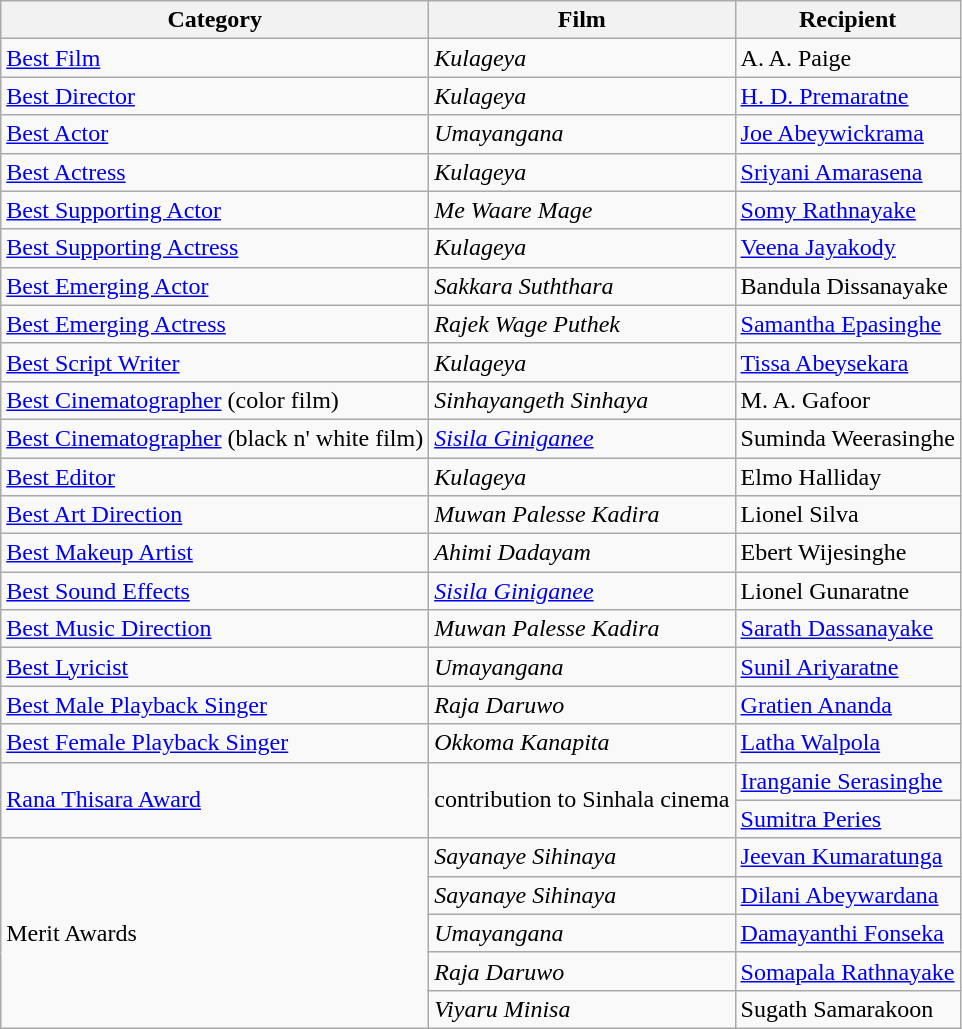<table class="wikitable plainrowheaders sortable">
<tr>
<th scope="col">Category</th>
<th scope="col">Film</th>
<th scope="col">Recipient</th>
</tr>
<tr>
<td><a href='#'>Best Film</a></td>
<td><em>Kulageya</em></td>
<td>A. A. Paige</td>
</tr>
<tr>
<td><a href='#'>Best Director</a></td>
<td><em>Kulageya</em></td>
<td><a href='#'>H. D. Premaratne</a></td>
</tr>
<tr>
<td><a href='#'>Best Actor</a></td>
<td><em>Umayangana</em></td>
<td><a href='#'>Joe Abeywickrama</a></td>
</tr>
<tr>
<td><a href='#'>Best Actress</a></td>
<td><em>Kulageya</em></td>
<td><a href='#'>Sriyani Amarasena</a></td>
</tr>
<tr>
<td><a href='#'>Best Supporting Actor</a></td>
<td><em>Me Waare Mage</em></td>
<td><a href='#'>Somy Rathnayake</a></td>
</tr>
<tr>
<td><a href='#'>Best Supporting Actress</a></td>
<td><em>Kulageya</em></td>
<td><a href='#'>Veena Jayakody</a></td>
</tr>
<tr>
<td><a href='#'>Best Emerging Actor</a></td>
<td><em>Sakkara Suththara</em></td>
<td>Bandula Dissanayake</td>
</tr>
<tr>
<td><a href='#'>Best Emerging Actress</a></td>
<td><em>Rajek Wage Puthek</em></td>
<td><a href='#'>Samantha Epasinghe</a></td>
</tr>
<tr>
<td><a href='#'>Best Script Writer</a></td>
<td><em>Kulageya</em></td>
<td><a href='#'>Tissa Abeysekara</a></td>
</tr>
<tr>
<td><a href='#'>Best Cinematographer</a> (color film)</td>
<td><em>Sinhayangeth Sinhaya</em></td>
<td>M. A. Gafoor</td>
</tr>
<tr>
<td><a href='#'>Best Cinematographer</a> (black n' white film)</td>
<td><em><a href='#'>Sisila Giniganee</a></em></td>
<td>Suminda Weerasinghe</td>
</tr>
<tr>
<td><a href='#'>Best Editor</a></td>
<td><em>Kulageya</em></td>
<td>Elmo Halliday</td>
</tr>
<tr>
<td><a href='#'>Best Art Direction</a></td>
<td><em>Muwan Palesse Kadira</em></td>
<td>Lionel Silva</td>
</tr>
<tr>
<td><a href='#'>Best Makeup Artist</a></td>
<td><em>Ahimi Dadayam</em></td>
<td>Ebert Wijesinghe</td>
</tr>
<tr>
<td><a href='#'>Best Sound Effects</a></td>
<td><em><a href='#'>Sisila Giniganee</a></em></td>
<td>Lionel Gunaratne</td>
</tr>
<tr>
<td><a href='#'>Best Music Direction</a></td>
<td><em>Muwan Palesse Kadira</em></td>
<td><a href='#'>Sarath Dassanayake</a></td>
</tr>
<tr>
<td><a href='#'>Best Lyricist</a></td>
<td><em>Umayangana</em></td>
<td><a href='#'>Sunil Ariyaratne</a></td>
</tr>
<tr>
<td><a href='#'>Best Male Playback Singer</a></td>
<td><em>Raja Daruwo</em></td>
<td><a href='#'>Gratien Ananda</a></td>
</tr>
<tr>
<td><a href='#'>Best Female Playback Singer</a></td>
<td><em>Okkoma Kanapita</em></td>
<td><a href='#'>Latha Walpola</a></td>
</tr>
<tr>
<td rowspan=2><a href='#'>Rana Thisara Award</a></td>
<td rowspan=2>contribution to Sinhala cinema</td>
<td><a href='#'>Iranganie Serasinghe</a></td>
</tr>
<tr>
<td><a href='#'>Sumitra Peries</a></td>
</tr>
<tr>
<td rowspan=5>Merit Awards</td>
<td><em>Sayanaye Sihinaya</em></td>
<td><a href='#'>Jeevan Kumaratunga</a></td>
</tr>
<tr>
<td><em>Sayanaye Sihinaya</em></td>
<td><a href='#'>Dilani Abeywardana</a></td>
</tr>
<tr>
<td><em>Umayangana</em></td>
<td><a href='#'>Damayanthi Fonseka</a></td>
</tr>
<tr>
<td><em>Raja Daruwo</em></td>
<td><a href='#'>Somapala Rathnayake</a></td>
</tr>
<tr>
<td><em>Viyaru Minisa</em></td>
<td>Sugath Samarakoon</td>
</tr>
</table>
